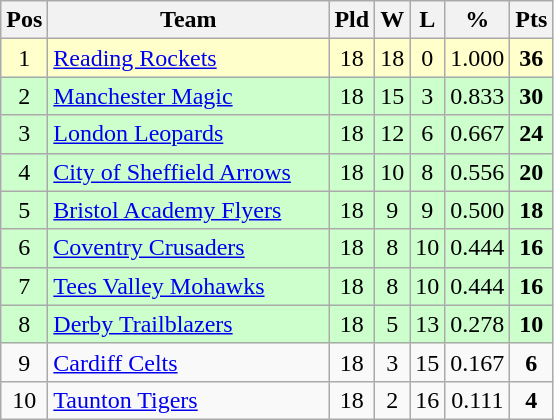<table class="wikitable" style="text-align: center;">
<tr>
<th>Pos</th>
<th scope="col" style="width: 180px;">Team</th>
<th>Pld</th>
<th>W</th>
<th>L</th>
<th>%</th>
<th>Pts</th>
</tr>
<tr style="background: #ffffcc;">
<td>1</td>
<td style="text-align:left;"><a href='#'>Reading Rockets</a></td>
<td>18</td>
<td>18</td>
<td>0</td>
<td>1.000</td>
<td><strong>36</strong></td>
</tr>
<tr style="background: #ccffcc;">
<td>2</td>
<td style="text-align:left;"><a href='#'>Manchester Magic</a></td>
<td>18</td>
<td>15</td>
<td>3</td>
<td>0.833</td>
<td><strong>30</strong></td>
</tr>
<tr style="background: #ccffcc;">
<td>3</td>
<td style="text-align:left;"><a href='#'>London Leopards</a></td>
<td>18</td>
<td>12</td>
<td>6</td>
<td>0.667</td>
<td><strong>24</strong></td>
</tr>
<tr style="background: #ccffcc;">
<td>4</td>
<td style="text-align:left;"><a href='#'>City of Sheffield Arrows</a></td>
<td>18</td>
<td>10</td>
<td>8</td>
<td>0.556</td>
<td><strong>20</strong></td>
</tr>
<tr style="background: #ccffcc;">
<td>5</td>
<td style="text-align:left;"><a href='#'>Bristol Academy Flyers</a></td>
<td>18</td>
<td>9</td>
<td>9</td>
<td>0.500</td>
<td><strong>18</strong></td>
</tr>
<tr style="background: #ccffcc;">
<td>6</td>
<td style="text-align:left;"><a href='#'>Coventry Crusaders</a></td>
<td>18</td>
<td>8</td>
<td>10</td>
<td>0.444</td>
<td><strong>16</strong></td>
</tr>
<tr style="background: #ccffcc;">
<td>7</td>
<td style="text-align:left;"><a href='#'>Tees Valley Mohawks</a></td>
<td>18</td>
<td>8</td>
<td>10</td>
<td>0.444</td>
<td><strong>16</strong></td>
</tr>
<tr style="background: #ccffcc;">
<td>8</td>
<td style="text-align:left;"><a href='#'>Derby Trailblazers</a></td>
<td>18</td>
<td>5</td>
<td>13</td>
<td>0.278</td>
<td><strong>10</strong></td>
</tr>
<tr>
<td>9</td>
<td style="text-align:left;"><a href='#'>Cardiff Celts</a></td>
<td>18</td>
<td>3</td>
<td>15</td>
<td>0.167</td>
<td><strong>6</strong></td>
</tr>
<tr>
<td>10</td>
<td style="text-align:left;"><a href='#'>Taunton Tigers</a></td>
<td>18</td>
<td>2</td>
<td>16</td>
<td>0.111</td>
<td><strong>4</strong></td>
</tr>
</table>
